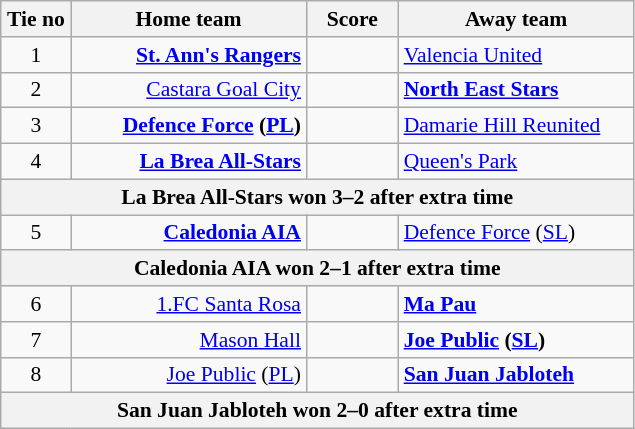<table class="wikitable" style="font-size:90%;">
<tr>
<th width="40">Tie no</th>
<th width="150">Home team</th>
<th width="55">  Score  </th>
<th width="150">Away team</th>
</tr>
<tr>
<td align=center>1</td>
<td align="right"><strong><a href='#'>St. Ann's Rangers</a></strong></td>
<td align=center></td>
<td><a href='#'>Valencia United</a></td>
</tr>
<tr>
<td align=center>2</td>
<td align="right"><a href='#'>Castara Goal City</a></td>
<td align=center></td>
<td><strong><a href='#'>North East Stars</a></strong></td>
</tr>
<tr>
<td align=center>3</td>
<td align="right"><strong><a href='#'>Defence Force</a> (<a href='#'>PL</a>)</strong></td>
<td align=center></td>
<td><a href='#'>Damarie Hill Reunited</a></td>
</tr>
<tr>
<td align=center>4</td>
<td align="right"><strong><a href='#'>La Brea All-Stars</a></strong></td>
<td align=center></td>
<td><a href='#'>Queen's Park</a></td>
</tr>
<tr>
<th colspan="4">La Brea All-Stars won 3–2 after extra time</th>
</tr>
<tr>
<td align=center>5</td>
<td align="right"><strong><a href='#'>Caledonia AIA</a></strong></td>
<td align=center></td>
<td><a href='#'>Defence Force</a> (<a href='#'>SL</a>)</td>
</tr>
<tr>
<th colspan="4">Caledonia AIA won 2–1 after extra time</th>
</tr>
<tr>
<td align=center>6</td>
<td align="right"><a href='#'>1.FC Santa Rosa</a></td>
<td align=center></td>
<td><strong><a href='#'>Ma Pau</a></strong></td>
</tr>
<tr>
<td align=center>7</td>
<td align="right"><a href='#'>Mason Hall</a></td>
<td align=center></td>
<td><strong><a href='#'>Joe Public</a> (<a href='#'>SL</a>)</strong></td>
</tr>
<tr>
<td align=center>8</td>
<td align="right"><a href='#'>Joe Public</a> (<a href='#'>PL</a>)</td>
<td align=center></td>
<td><strong><a href='#'>San Juan Jabloteh</a></strong></td>
</tr>
<tr>
<th colspan="4">San Juan Jabloteh won 2–0 after extra time</th>
</tr>
</table>
